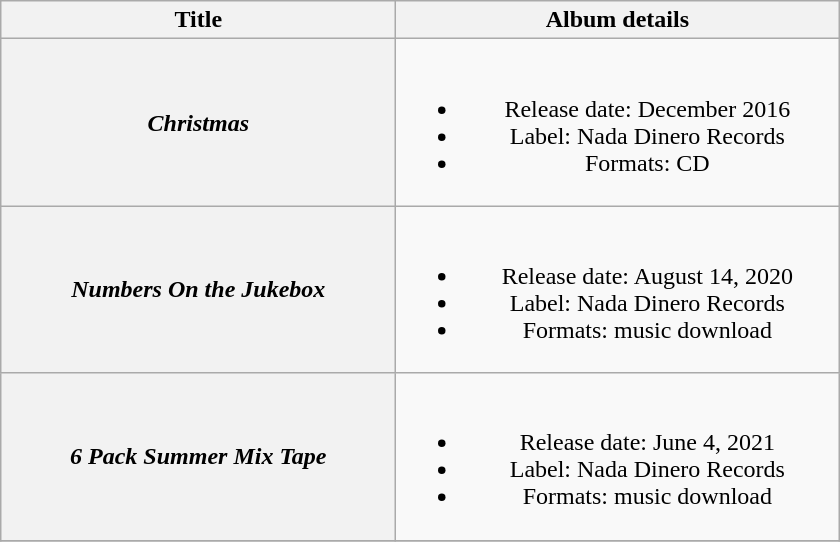<table class="wikitable plainrowheaders" style="text-align:center;">
<tr>
<th style="width:16em;">Title</th>
<th style="width:18em;">Album details</th>
</tr>
<tr>
<th scope="row"><em>Christmas</em></th>
<td><br><ul><li>Release date: December 2016</li><li>Label: Nada Dinero Records</li><li>Formats: CD</li></ul></td>
</tr>
<tr>
<th scope="row"><em>Numbers On the Jukebox</em></th>
<td><br><ul><li>Release date: August 14, 2020</li><li>Label: Nada Dinero Records</li><li>Formats: music download</li></ul></td>
</tr>
<tr>
<th scope="row"><em>6 Pack Summer Mix Tape</em></th>
<td><br><ul><li>Release date: June 4, 2021</li><li>Label: Nada Dinero Records</li><li>Formats: music download</li></ul></td>
</tr>
<tr>
</tr>
</table>
